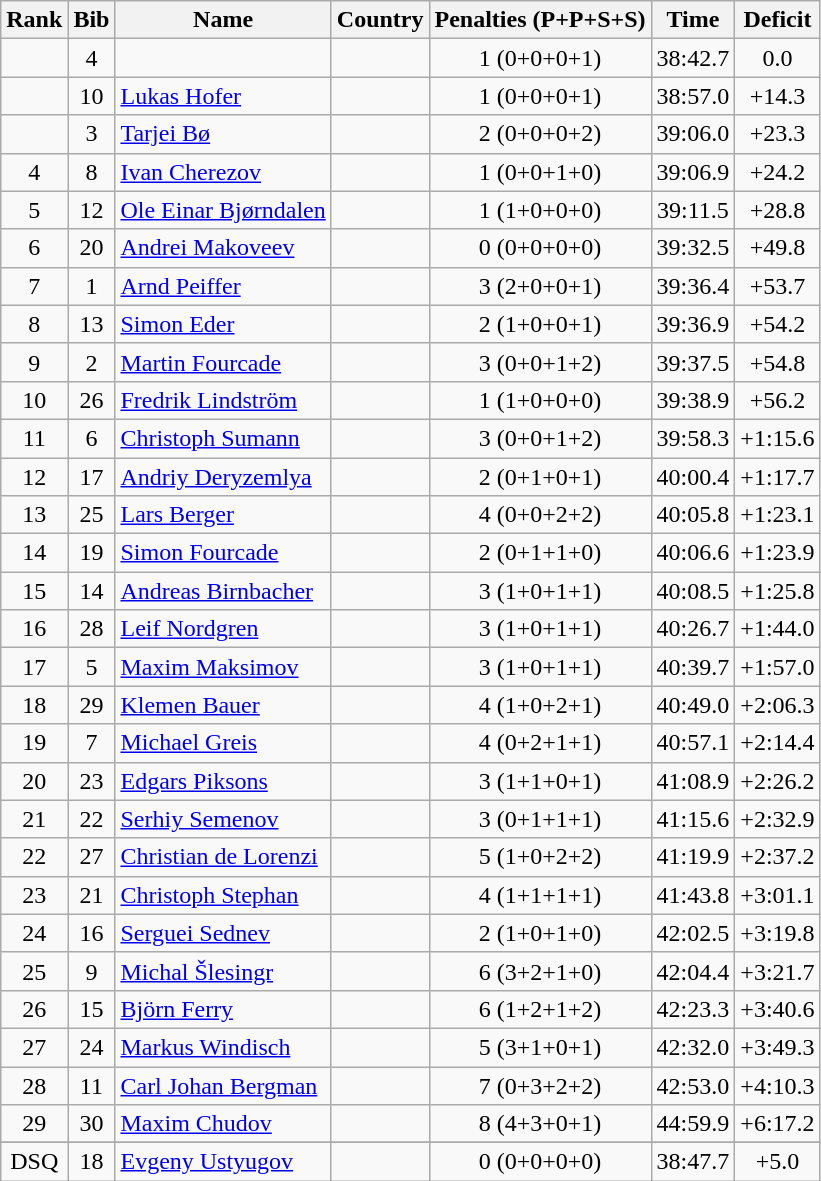<table class="wikitable sortable" style="text-align:center">
<tr>
<th>Rank</th>
<th>Bib</th>
<th>Name</th>
<th>Country</th>
<th>Penalties (P+P+S+S)</th>
<th>Time</th>
<th>Deficit</th>
</tr>
<tr>
<td></td>
<td>4</td>
<td align=left></td>
<td align=left></td>
<td>1 (0+0+0+1)</td>
<td>38:42.7</td>
<td>0.0</td>
</tr>
<tr>
<td></td>
<td>10</td>
<td align=left><a href='#'>Lukas Hofer</a></td>
<td align=left></td>
<td>1 (0+0+0+1)</td>
<td>38:57.0</td>
<td>+14.3</td>
</tr>
<tr>
<td></td>
<td>3</td>
<td align=left><a href='#'>Tarjei Bø</a></td>
<td align=left></td>
<td>2 (0+0+0+2)</td>
<td>39:06.0</td>
<td>+23.3</td>
</tr>
<tr>
<td>4</td>
<td>8</td>
<td align=left><a href='#'>Ivan Cherezov</a></td>
<td align=left></td>
<td>1 (0+0+1+0)</td>
<td>39:06.9</td>
<td>+24.2</td>
</tr>
<tr>
<td>5</td>
<td>12</td>
<td align=left><a href='#'>Ole Einar Bjørndalen</a></td>
<td align=left></td>
<td>1 (1+0+0+0)</td>
<td>39:11.5</td>
<td>+28.8</td>
</tr>
<tr>
<td>6</td>
<td>20</td>
<td align=left><a href='#'>Andrei Makoveev</a></td>
<td align=left></td>
<td>0 (0+0+0+0)</td>
<td>39:32.5</td>
<td>+49.8</td>
</tr>
<tr>
<td>7</td>
<td>1</td>
<td align=left><a href='#'>Arnd Peiffer</a></td>
<td align=left></td>
<td>3 (2+0+0+1)</td>
<td>39:36.4</td>
<td>+53.7</td>
</tr>
<tr>
<td>8</td>
<td>13</td>
<td align=left><a href='#'>Simon Eder</a></td>
<td align=left></td>
<td>2 (1+0+0+1)</td>
<td>39:36.9</td>
<td>+54.2</td>
</tr>
<tr>
<td>9</td>
<td>2</td>
<td align=left><a href='#'>Martin Fourcade</a></td>
<td align=left></td>
<td>3 (0+0+1+2)</td>
<td>39:37.5</td>
<td>+54.8</td>
</tr>
<tr>
<td>10</td>
<td>26</td>
<td align=left><a href='#'>Fredrik Lindström</a></td>
<td align=left></td>
<td>1 (1+0+0+0)</td>
<td>39:38.9</td>
<td>+56.2</td>
</tr>
<tr>
<td>11</td>
<td>6</td>
<td align=left><a href='#'>Christoph Sumann</a></td>
<td align=left></td>
<td>3 (0+0+1+2)</td>
<td>39:58.3</td>
<td>+1:15.6</td>
</tr>
<tr>
<td>12</td>
<td>17</td>
<td align=left><a href='#'>Andriy Deryzemlya</a></td>
<td align=left></td>
<td>2 (0+1+0+1)</td>
<td>40:00.4</td>
<td>+1:17.7</td>
</tr>
<tr>
<td>13</td>
<td>25</td>
<td align=left><a href='#'>Lars Berger</a></td>
<td align=left></td>
<td>4 (0+0+2+2)</td>
<td>40:05.8</td>
<td>+1:23.1</td>
</tr>
<tr>
<td>14</td>
<td>19</td>
<td align=left><a href='#'>Simon Fourcade</a></td>
<td align=left></td>
<td>2 (0+1+1+0)</td>
<td>40:06.6</td>
<td>+1:23.9</td>
</tr>
<tr>
<td>15</td>
<td>14</td>
<td align=left><a href='#'>Andreas Birnbacher</a></td>
<td align=left></td>
<td>3 (1+0+1+1)</td>
<td>40:08.5</td>
<td>+1:25.8</td>
</tr>
<tr>
<td>16</td>
<td>28</td>
<td align=left><a href='#'>Leif Nordgren</a></td>
<td align=left></td>
<td>3 (1+0+1+1)</td>
<td>40:26.7</td>
<td>+1:44.0</td>
</tr>
<tr>
<td>17</td>
<td>5</td>
<td align=left><a href='#'>Maxim Maksimov</a></td>
<td align=left></td>
<td>3 (1+0+1+1)</td>
<td>40:39.7</td>
<td>+1:57.0</td>
</tr>
<tr>
<td>18</td>
<td>29</td>
<td align=left><a href='#'>Klemen Bauer</a></td>
<td align=left></td>
<td>4 (1+0+2+1)</td>
<td>40:49.0</td>
<td>+2:06.3</td>
</tr>
<tr>
<td>19</td>
<td>7</td>
<td align=left><a href='#'>Michael Greis</a></td>
<td align=left></td>
<td>4 (0+2+1+1)</td>
<td>40:57.1</td>
<td>+2:14.4</td>
</tr>
<tr>
<td>20</td>
<td>23</td>
<td align=left><a href='#'>Edgars Piksons</a></td>
<td align=left></td>
<td>3 (1+1+0+1)</td>
<td>41:08.9</td>
<td>+2:26.2</td>
</tr>
<tr>
<td>21</td>
<td>22</td>
<td align=left><a href='#'>Serhiy Semenov</a></td>
<td align=left></td>
<td>3 (0+1+1+1)</td>
<td>41:15.6</td>
<td>+2:32.9</td>
</tr>
<tr>
<td>22</td>
<td>27</td>
<td align=left><a href='#'>Christian de Lorenzi</a></td>
<td align=left></td>
<td>5 (1+0+2+2)</td>
<td>41:19.9</td>
<td>+2:37.2</td>
</tr>
<tr>
<td>23</td>
<td>21</td>
<td align=left><a href='#'>Christoph Stephan</a></td>
<td align=left></td>
<td>4 (1+1+1+1)</td>
<td>41:43.8</td>
<td>+3:01.1</td>
</tr>
<tr>
<td>24</td>
<td>16</td>
<td align=left><a href='#'>Serguei Sednev</a></td>
<td align=left></td>
<td>2 (1+0+1+0)</td>
<td>42:02.5</td>
<td>+3:19.8</td>
</tr>
<tr>
<td>25</td>
<td>9</td>
<td align=left><a href='#'>Michal Šlesingr</a></td>
<td align=left></td>
<td>6 (3+2+1+0)</td>
<td>42:04.4</td>
<td>+3:21.7</td>
</tr>
<tr>
<td>26</td>
<td>15</td>
<td align=left><a href='#'>Björn Ferry</a></td>
<td align=left></td>
<td>6 (1+2+1+2)</td>
<td>42:23.3</td>
<td>+3:40.6</td>
</tr>
<tr>
<td>27</td>
<td>24</td>
<td align=left><a href='#'>Markus Windisch</a></td>
<td align=left></td>
<td>5 (3+1+0+1)</td>
<td>42:32.0</td>
<td>+3:49.3</td>
</tr>
<tr>
<td>28</td>
<td>11</td>
<td align=left><a href='#'>Carl Johan Bergman</a></td>
<td align=left></td>
<td>7 (0+3+2+2)</td>
<td>42:53.0</td>
<td>+4:10.3</td>
</tr>
<tr>
<td>29</td>
<td>30</td>
<td align=left><a href='#'>Maxim Chudov</a></td>
<td align=left></td>
<td>8 (4+3+0+1)</td>
<td>44:59.9</td>
<td>+6:17.2</td>
</tr>
<tr>
</tr>
<tr>
<td>DSQ</td>
<td>18</td>
<td align=left><a href='#'>Evgeny Ustyugov</a></td>
<td align=left></td>
<td>0 (0+0+0+0)</td>
<td>38:47.7</td>
<td>+5.0</td>
</tr>
</table>
